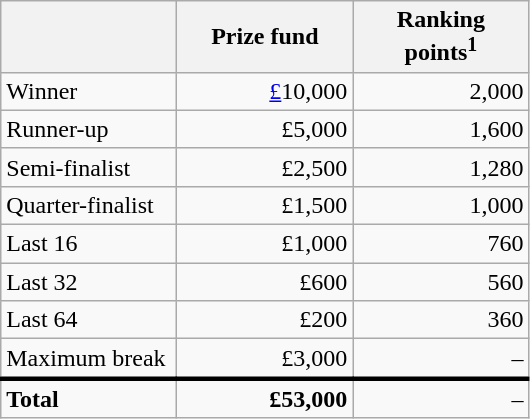<table class="wikitable">
<tr>
<th width=110px></th>
<th width=110px align="right">Prize fund</th>
<th width=110px align="right">Ranking points<sup>1</sup></th>
</tr>
<tr>
<td>Winner</td>
<td align="right"><a href='#'>£</a>10,000</td>
<td align="right">2,000</td>
</tr>
<tr>
<td>Runner-up</td>
<td align="right">£5,000</td>
<td align="right">1,600</td>
</tr>
<tr>
<td>Semi-finalist</td>
<td align="right">£2,500</td>
<td align="right">1,280</td>
</tr>
<tr>
<td>Quarter-finalist</td>
<td align="right">£1,500</td>
<td align="right">1,000</td>
</tr>
<tr>
<td>Last 16</td>
<td align="right">£1,000</td>
<td align="right">760</td>
</tr>
<tr>
<td>Last 32</td>
<td align="right">£600</td>
<td align="right">560</td>
</tr>
<tr>
<td>Last 64</td>
<td align="right">£200</td>
<td align="right">360</td>
</tr>
<tr>
<td>Maximum break</td>
<td align="right">£3,000</td>
<td align="right">–</td>
</tr>
<tr style="border-top:medium solid">
<td><strong>Total</strong></td>
<td align="right"><strong>£53,000</strong></td>
<td align="right">–</td>
</tr>
</table>
